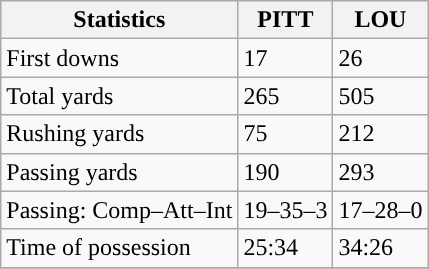<table class="wikitable" style="float: left;">
<tr>
<th>Statistics</th>
<th>PITT</th>
<th>LOU</th>
</tr>
<tr>
<td>First downs</td>
<td>17</td>
<td>26</td>
</tr>
<tr>
<td>Total yards</td>
<td>265</td>
<td>505</td>
</tr>
<tr>
<td>Rushing yards</td>
<td>75</td>
<td>212</td>
</tr>
<tr>
<td>Passing yards</td>
<td>190</td>
<td>293</td>
</tr>
<tr>
<td>Passing: Comp–Att–Int</td>
<td>19–35–3</td>
<td>17–28–0</td>
</tr>
<tr>
<td>Time of possession</td>
<td>25:34</td>
<td>34:26</td>
</tr>
<tr>
</tr>
</table>
